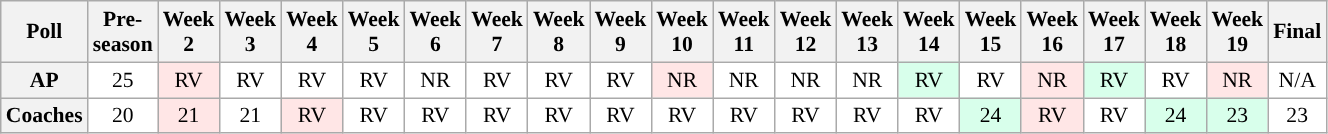<table class="wikitable" style="white-space:nowrap;font-size:90%">
<tr>
<th>Poll</th>
<th>Pre-<br>season</th>
<th>Week<br>2</th>
<th>Week<br>3</th>
<th>Week<br>4</th>
<th>Week<br>5</th>
<th>Week<br>6</th>
<th>Week<br>7</th>
<th>Week<br>8</th>
<th>Week<br>9</th>
<th>Week<br>10</th>
<th>Week<br>11</th>
<th>Week<br>12</th>
<th>Week<br>13</th>
<th>Week<br>14</th>
<th>Week<br>15</th>
<th>Week<br>16</th>
<th>Week<br>17</th>
<th>Week<br>18</th>
<th>Week<br>19</th>
<th>Final</th>
</tr>
<tr style="text-align:center;">
<th>AP</th>
<td style="background:#FFF;">25</td>
<td style="background:#FFE6E6;">RV</td>
<td style="background:#FFF;">RV</td>
<td style="background:#FFF;">RV</td>
<td style="background:#FFF;">RV</td>
<td style="background:#FFF;">NR</td>
<td style="background:#FFF;">RV</td>
<td style="background:#FFF;">RV</td>
<td style="background:#FFF;">RV</td>
<td style="background:#FFE6E6;">NR</td>
<td style="background:#FFF;">NR</td>
<td style="background:#FFF;">NR</td>
<td style="background:#FFF;">NR</td>
<td style="background:#D8FFEB;">RV</td>
<td style="background:#FFF;">RV</td>
<td style="background:#FFE6E6;">NR</td>
<td style="background:#D8FFEB;">RV</td>
<td style="background:#FFF;">RV</td>
<td style="background:#FFE6E6;">NR</td>
<td style="background:#FFF;">N/A</td>
</tr>
<tr style="text-align:center;">
<th>Coaches</th>
<td style="background:#FFF;">20</td>
<td style="background:#FFE6E6;">21</td>
<td style="background:#FFF;">21</td>
<td style="background:#FFE6E6;">RV</td>
<td style="background:#FFF;">RV</td>
<td style="background:#FFF;">RV</td>
<td style="background:#FFF;">RV</td>
<td style="background:#FFF;">RV</td>
<td style="background:#FFF;">RV</td>
<td style="background:#FFF;">RV</td>
<td style="background:#FFF;">RV</td>
<td style="background:#FFF;">RV</td>
<td style="background:#FFF;">RV</td>
<td style="background:#FFF;">RV</td>
<td style="background:#D8FFEB;">24</td>
<td style="background:#FFE6E6;">RV</td>
<td style="background:#FFF;">RV</td>
<td style="background:#D8FFEB;">24</td>
<td style="background:#D8FFEB;">23</td>
<td style="background:#FFF;">23</td>
</tr>
</table>
